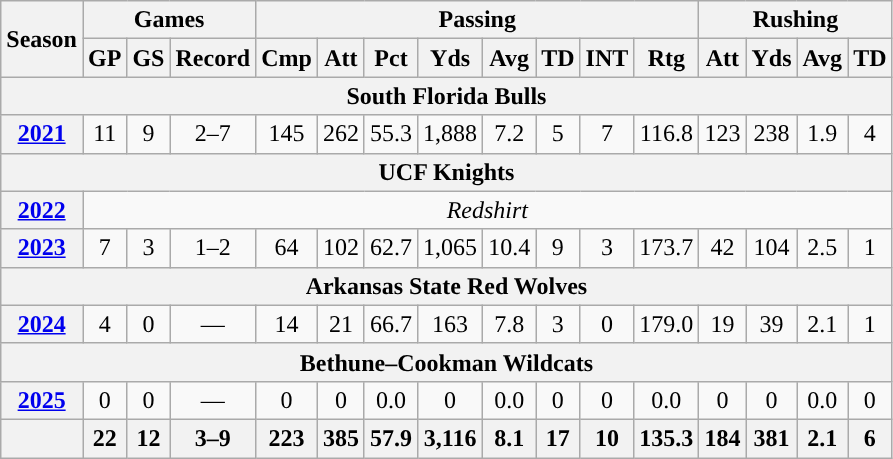<table class="wikitable" style="text-align:center;">
<tr>
<th rowspan="2">Season</th>
<th colspan="3">Games</th>
<th colspan="8">Passing</th>
<th colspan="4">Rushing</th>
</tr>
<tr>
<th>GP</th>
<th>GS</th>
<th>Record</th>
<th>Cmp</th>
<th>Att</th>
<th>Pct</th>
<th>Yds</th>
<th>Avg</th>
<th>TD</th>
<th>INT</th>
<th>Rtg</th>
<th>Att</th>
<th>Yds</th>
<th>Avg</th>
<th>TD</th>
</tr>
<tr>
<th colspan="16">South Florida Bulls</th>
</tr>
<tr>
<th><a href='#'>2021</a></th>
<td>11</td>
<td>9</td>
<td>2–7</td>
<td>145</td>
<td>262</td>
<td>55.3</td>
<td>1,888</td>
<td>7.2</td>
<td>5</td>
<td>7</td>
<td>116.8</td>
<td>123</td>
<td>238</td>
<td>1.9</td>
<td>4</td>
</tr>
<tr>
<th colspan="16">UCF Knights</th>
</tr>
<tr>
<th><a href='#'>2022</a></th>
<td colspan="16"><em>Redshirt </em></td>
</tr>
<tr>
<th><a href='#'>2023</a></th>
<td>7</td>
<td>3</td>
<td>1–2</td>
<td>64</td>
<td>102</td>
<td>62.7</td>
<td>1,065</td>
<td>10.4</td>
<td>9</td>
<td>3</td>
<td>173.7</td>
<td>42</td>
<td>104</td>
<td>2.5</td>
<td>1</td>
</tr>
<tr>
<th colspan="16">Arkansas State Red Wolves</th>
</tr>
<tr>
<th><a href='#'>2024</a></th>
<td>4</td>
<td>0</td>
<td>—</td>
<td>14</td>
<td>21</td>
<td>66.7</td>
<td>163</td>
<td>7.8</td>
<td>3</td>
<td>0</td>
<td>179.0</td>
<td>19</td>
<td>39</td>
<td>2.1</td>
<td>1</td>
</tr>
<tr>
<th colspan="16">Bethune–Cookman Wildcats</th>
</tr>
<tr>
<th><a href='#'>2025</a></th>
<td>0</td>
<td>0</td>
<td>—</td>
<td>0</td>
<td>0</td>
<td>0.0</td>
<td>0</td>
<td>0.0</td>
<td>0</td>
<td>0</td>
<td>0.0</td>
<td>0</td>
<td>0</td>
<td>0.0</td>
<td>0</td>
</tr>
<tr>
<th></th>
<th>22</th>
<th>12</th>
<th>3–9</th>
<th>223</th>
<th>385</th>
<th>57.9</th>
<th>3,116</th>
<th>8.1</th>
<th>17</th>
<th>10</th>
<th>135.3</th>
<th>184</th>
<th>381</th>
<th>2.1</th>
<th>6</th>
</tr>
</table>
